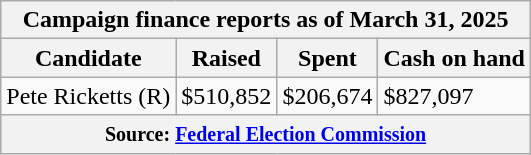<table class="wikitable sortable">
<tr>
<th colspan=4>Campaign finance reports as of March 31, 2025</th>
</tr>
<tr style="text-align:center;">
<th>Candidate</th>
<th>Raised</th>
<th>Spent</th>
<th>Cash on hand</th>
</tr>
<tr>
<td>Pete Ricketts (R)</td>
<td>$510,852</td>
<td>$206,674</td>
<td>$827,097</td>
</tr>
<tr>
<th colspan="4"><small>Source: <a href='#'>Federal Election Commission</a></small></th>
</tr>
</table>
